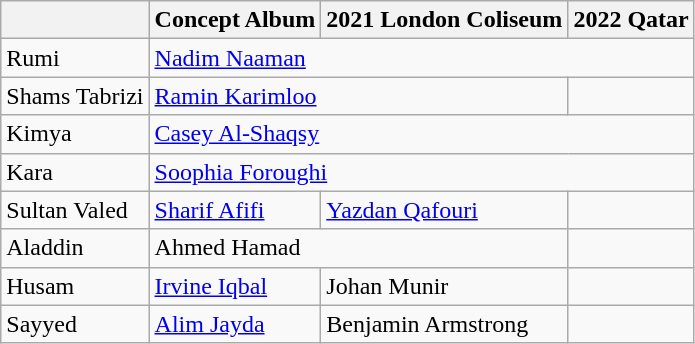<table class="wikitable">
<tr>
<th></th>
<th>Concept Album</th>
<th>2021 London Coliseum</th>
<th>2022 Qatar</th>
</tr>
<tr>
<td>Rumi</td>
<td colspan="3"><a href='#'>Nadim Naaman</a></td>
</tr>
<tr>
<td>Shams Tabrizi</td>
<td colspan="2"><a href='#'>Ramin Karimloo</a></td>
<td></td>
</tr>
<tr>
<td>Kimya</td>
<td colspan="3"><a href='#'>Casey Al-Shaqsy</a></td>
</tr>
<tr>
<td>Kara</td>
<td colspan="3"><a href='#'>Soophia Foroughi</a></td>
</tr>
<tr>
<td>Sultan Valed</td>
<td><a href='#'>Sharif Afifi</a></td>
<td><a href='#'>Yazdan Qafouri</a></td>
<td></td>
</tr>
<tr>
<td>Aladdin</td>
<td colspan="2">Ahmed Hamad</td>
<td></td>
</tr>
<tr>
<td>Husam</td>
<td><a href='#'>Irvine Iqbal</a></td>
<td>Johan Munir</td>
<td></td>
</tr>
<tr>
<td>Sayyed</td>
<td><a href='#'>Alim Jayda</a></td>
<td>Benjamin Armstrong</td>
<td></td>
</tr>
</table>
